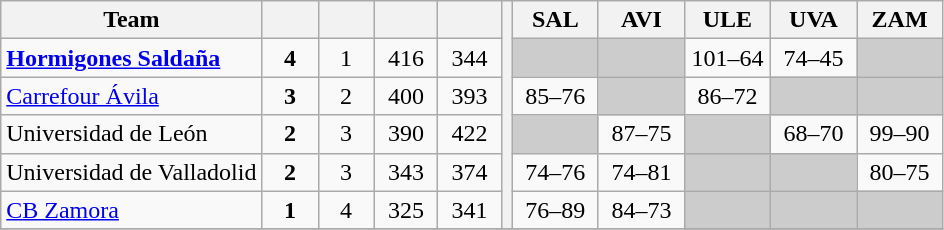<table class="wikitable" style="text-align:center">
<tr>
<th>Team</th>
<th width=30></th>
<th width=30></th>
<th width=35></th>
<th width=35></th>
<th rowspan=6></th>
<th width=50>SAL</th>
<th width=50>AVI</th>
<th width=50>ULE</th>
<th width=50>UVA</th>
<th width=50>ZAM</th>
</tr>
<tr>
<td align="left"><strong><a href='#'>Hormigones Saldaña</a></strong></td>
<td><strong>4</strong></td>
<td>1</td>
<td>416</td>
<td>344</td>
<td style="background:#cccccc"></td>
<td style="background:#cccccc"></td>
<td>101–64</td>
<td>74–45</td>
<td style="background:#cccccc"></td>
</tr>
<tr>
<td align="left"><a href='#'>Carrefour Ávila</a></td>
<td><strong>3</strong></td>
<td>2</td>
<td>400</td>
<td>393</td>
<td>85–76</td>
<td style="background:#cccccc"></td>
<td>86–72</td>
<td style="background:#cccccc"></td>
<td style="background:#cccccc"></td>
</tr>
<tr>
<td align="left">Universidad de León</td>
<td><strong>2</strong></td>
<td>3</td>
<td>390</td>
<td>422</td>
<td style="background:#cccccc"></td>
<td>87–75</td>
<td style="background:#cccccc"></td>
<td>68–70</td>
<td>99–90</td>
</tr>
<tr>
<td align="left">Universidad de Valladolid</td>
<td><strong>2</strong></td>
<td>3</td>
<td>343</td>
<td>374</td>
<td>74–76</td>
<td>74–81</td>
<td style="background:#cccccc"></td>
<td style="background:#cccccc"></td>
<td>80–75</td>
</tr>
<tr>
<td align="left"><a href='#'>CB Zamora</a></td>
<td><strong>1</strong></td>
<td>4</td>
<td>325</td>
<td>341</td>
<td>76–89</td>
<td>84–73</td>
<td style="background:#cccccc"></td>
<td style="background:#cccccc"></td>
<td style="background:#cccccc"></td>
</tr>
<tr>
</tr>
</table>
